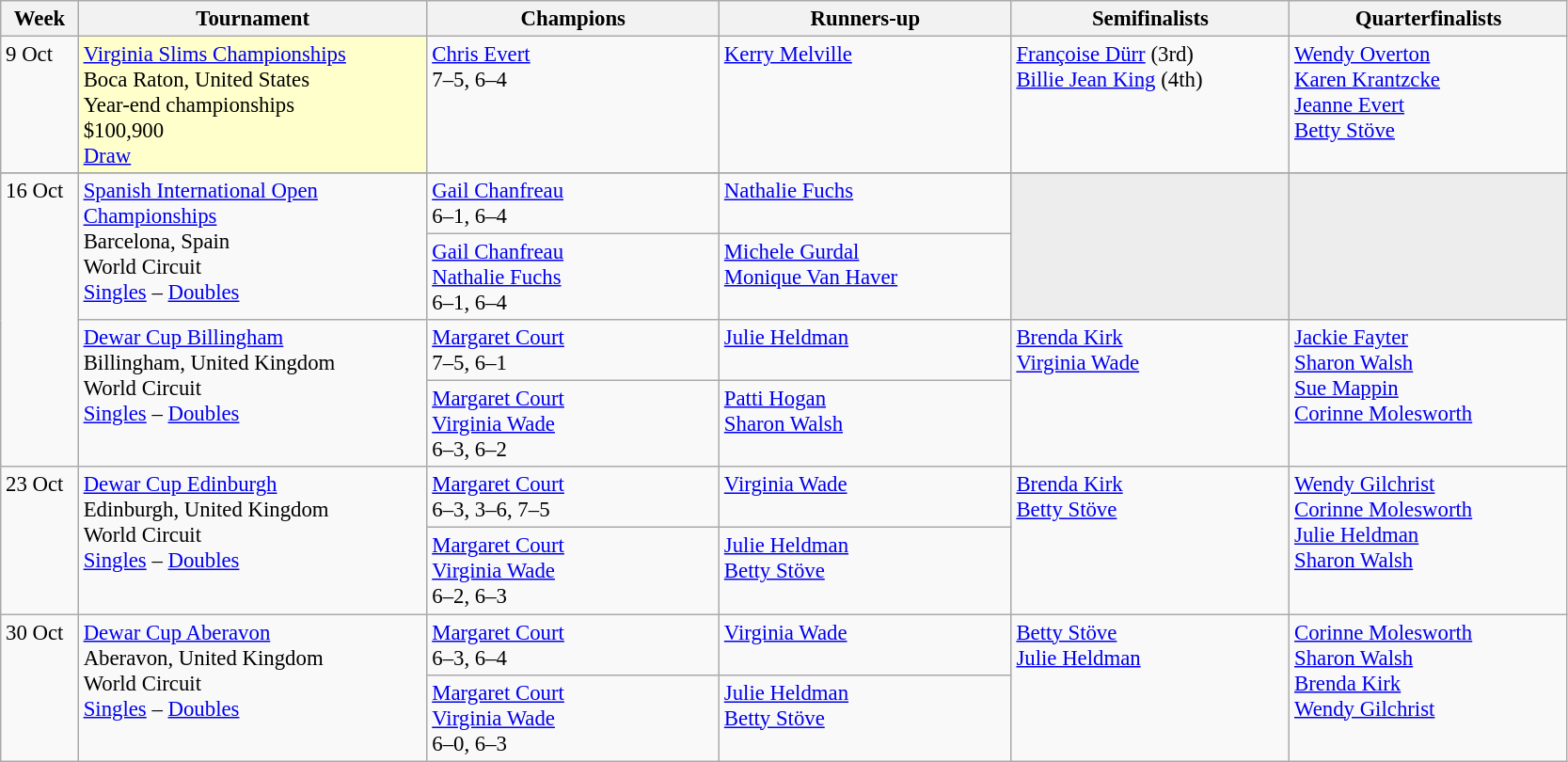<table class=wikitable style=font-size:95%>
<tr>
<th style="width:48px;">Week</th>
<th style="width:240px;">Tournament</th>
<th style="width:200px;">Champions</th>
<th style="width:200px;">Runners-up</th>
<th style="width:190px;">Semifinalists</th>
<th style="width:190px;">Quarterfinalists</th>
</tr>
<tr valign=top>
<td>9 Oct</td>
<td bgcolor=#ffffcc><a href='#'>Virginia Slims Championships</a><br>Boca Raton, United States<br>Year-end championships<br>$100,900<br><a href='#'>Draw</a></td>
<td> <a href='#'>Chris Evert</a> <br>7–5, 6–4</td>
<td> <a href='#'>Kerry Melville</a></td>
<td> <a href='#'>Françoise Dürr</a> (3rd) <br>  <a href='#'>Billie Jean King</a> (4th)</td>
<td> <a href='#'>Wendy Overton</a> <br> <a href='#'>Karen Krantzcke</a> <br> <a href='#'>Jeanne Evert</a> <br> <a href='#'>Betty Stöve</a></td>
</tr>
<tr valign=top>
</tr>
<tr valign=top>
<td rowspan=4>16 Oct</td>
<td rowspan="2"><a href='#'>Spanish International Open Championships</a>  <br> Barcelona, Spain<br>World Circuit<br><a href='#'>Singles</a> – <a href='#'>Doubles</a></td>
<td> <a href='#'>Gail Chanfreau</a> <br> 6–1, 6–4</td>
<td> <a href='#'>Nathalie Fuchs</a></td>
<td rowspan=2  style="background:#ededed;"></td>
<td style="background:#ededed;" rowspan=2></td>
</tr>
<tr valign=top>
<td> <a href='#'>Gail Chanfreau</a><br> <a href='#'>Nathalie Fuchs</a> <br> 6–1, 6–4</td>
<td> <a href='#'>Michele Gurdal</a> <br>  <a href='#'>Monique Van Haver</a></td>
</tr>
<tr valign=top>
<td rowspan="2"><a href='#'>Dewar Cup Billingham</a>  <br> Billingham, United Kingdom<br>World Circuit<br><a href='#'>Singles</a> – <a href='#'>Doubles</a></td>
<td> <a href='#'>Margaret Court</a> <br> 7–5, 6–1</td>
<td> <a href='#'>Julie Heldman</a></td>
<td rowspan=2> <a href='#'>Brenda Kirk</a> <br>  <a href='#'>Virginia Wade</a></td>
<td rowspan=2> <a href='#'>Jackie Fayter</a> <br>  <a href='#'>Sharon Walsh</a> <br>  <a href='#'>Sue Mappin</a> <br>   <a href='#'>Corinne Molesworth</a></td>
</tr>
<tr valign=top>
<td> <a href='#'>Margaret Court</a><br> <a href='#'>Virginia Wade</a> <br> 6–3, 6–2</td>
<td> <a href='#'>Patti Hogan</a> <br>  <a href='#'>Sharon Walsh</a></td>
</tr>
<tr valign=top>
<td rowspan=2>23 Oct</td>
<td rowspan="2"><a href='#'>Dewar Cup Edinburgh</a>  <br> Edinburgh, United Kingdom<br>World Circuit<br><a href='#'>Singles</a> – <a href='#'>Doubles</a></td>
<td> <a href='#'>Margaret Court</a> <br> 6–3, 3–6, 7–5</td>
<td> <a href='#'>Virginia Wade</a></td>
<td rowspan=2> <a href='#'>Brenda Kirk</a> <br>  <a href='#'>Betty Stöve</a></td>
<td rowspan=2> <a href='#'>Wendy Gilchrist</a> <br>  <a href='#'>Corinne Molesworth</a>  <br>  <a href='#'>Julie Heldman</a> <br>  <a href='#'>Sharon Walsh</a></td>
</tr>
<tr valign=top>
<td> <a href='#'>Margaret Court</a><br> <a href='#'>Virginia Wade</a> <br> 6–2, 6–3</td>
<td> <a href='#'>Julie Heldman</a> <br>  <a href='#'>Betty Stöve</a></td>
</tr>
<tr valign=top>
<td rowspan=2>30 Oct</td>
<td rowspan="2"><a href='#'>Dewar Cup Aberavon</a>  <br> Aberavon, United Kingdom<br>World Circuit<br><a href='#'>Singles</a> – <a href='#'>Doubles</a></td>
<td> <a href='#'>Margaret Court</a> <br> 6–3, 6–4</td>
<td> <a href='#'>Virginia Wade</a></td>
<td rowspan=2> <a href='#'>Betty Stöve</a> <br>  <a href='#'>Julie Heldman</a></td>
<td rowspan=2> <a href='#'>Corinne Molesworth</a> <br>  <a href='#'>Sharon Walsh</a> <br>  <a href='#'>Brenda Kirk</a> <br>  <a href='#'>Wendy Gilchrist</a></td>
</tr>
<tr valign=top>
<td> <a href='#'>Margaret Court</a><br> <a href='#'>Virginia Wade</a> <br> 6–0, 6–3</td>
<td> <a href='#'>Julie Heldman</a> <br>  <a href='#'>Betty Stöve</a></td>
</tr>
</table>
